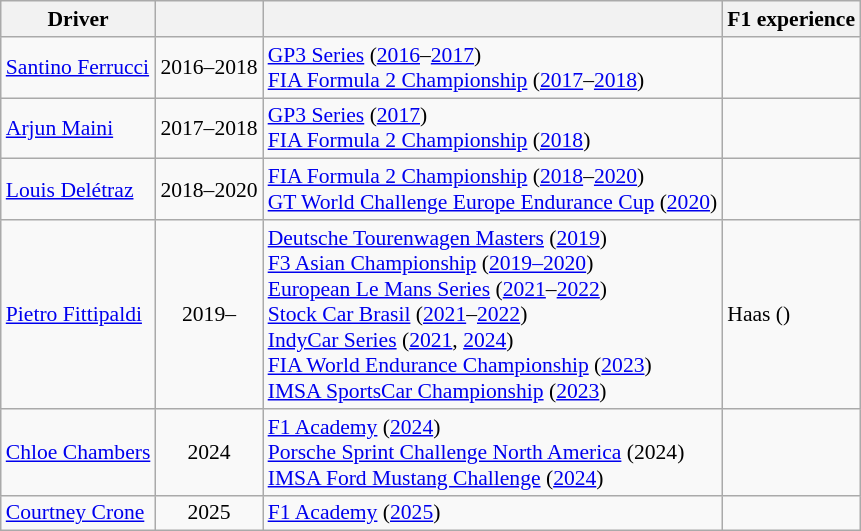<table class="wikitable sortable" style="font-size: 90%;">
<tr>
<th>Driver</th>
<th></th>
<th></th>
<th>F1 experience</th>
</tr>
<tr>
<td> <a href='#'>Santino Ferrucci</a></td>
<td align=center>2016–2018</td>
<td><a href='#'>GP3 Series</a> (<a href='#'>2016</a>–<a href='#'>2017</a>)<br><a href='#'>FIA Formula 2 Championship</a> (<a href='#'>2017</a>–<a href='#'>2018</a>)</td>
<td></td>
</tr>
<tr>
<td> <a href='#'>Arjun Maini</a></td>
<td align=center>2017–2018</td>
<td><a href='#'>GP3 Series</a> (<a href='#'>2017</a>)<br><a href='#'>FIA Formula 2 Championship</a> (<a href='#'>2018</a>)</td>
<td></td>
</tr>
<tr>
<td> <a href='#'>Louis Delétraz</a></td>
<td align=center>2018–2020</td>
<td><a href='#'>FIA Formula 2 Championship</a> (<a href='#'>2018</a>–<a href='#'>2020</a>)<br><a href='#'>GT World Challenge Europe Endurance Cup</a> (<a href='#'>2020</a>)</td>
<td></td>
</tr>
<tr>
<td> <a href='#'>Pietro Fittipaldi</a></td>
<td align=center>2019–</td>
<td><a href='#'>Deutsche Tourenwagen Masters</a> (<a href='#'>2019</a>)<br><a href='#'>F3 Asian Championship</a> (<a href='#'>2019–2020</a>)<br><a href='#'>European Le Mans Series</a> (<a href='#'>2021</a>–<a href='#'>2022</a>)<br><a href='#'>Stock Car Brasil</a> (<a href='#'>2021</a>–<a href='#'>2022</a>)<br><a href='#'>IndyCar Series</a> (<a href='#'>2021</a>, <a href='#'>2024</a>)<br><a href='#'>FIA World Endurance Championship</a> (<a href='#'>2023</a>)<br><a href='#'>IMSA SportsCar Championship</a> (<a href='#'>2023</a>)</td>
<td>Haas ()</td>
</tr>
<tr>
<td> <a href='#'>Chloe Chambers</a></td>
<td align=center>2024</td>
<td><a href='#'>F1 Academy</a> (<a href='#'>2024</a>)<br><a href='#'>Porsche Sprint Challenge North America</a> (2024)<br><a href='#'>IMSA Ford Mustang Challenge</a> (<a href='#'>2024</a>)</td>
<td></td>
</tr>
<tr>
<td> <a href='#'>Courtney Crone</a></td>
<td align=center>2025</td>
<td><a href='#'>F1 Academy</a> (<a href='#'>2025</a>)</td>
<td></td>
</tr>
</table>
